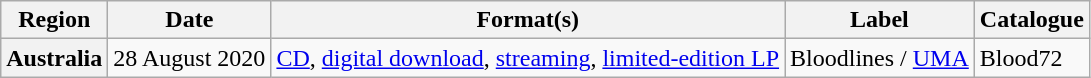<table class="wikitable plainrowheaders">
<tr>
<th scope="col">Region</th>
<th scope="col">Date</th>
<th scope="col">Format(s)</th>
<th scope="col">Label</th>
<th scope="col">Catalogue</th>
</tr>
<tr>
<th scope="row">Australia</th>
<td>28 August 2020</td>
<td><a href='#'>CD</a>, <a href='#'>digital download</a>, <a href='#'>streaming</a>, <a href='#'>limited-edition LP</a></td>
<td>Bloodlines / <a href='#'>UMA</a></td>
<td>Blood72</td>
</tr>
</table>
